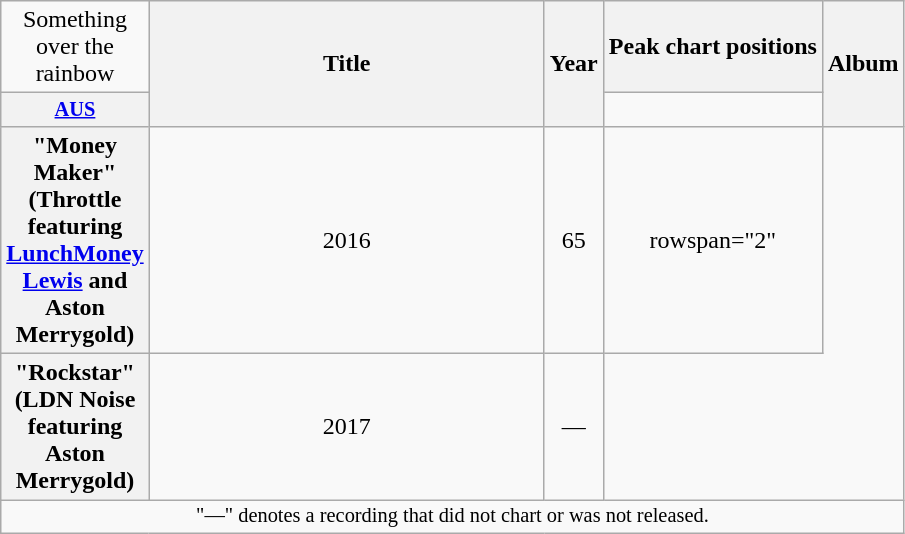<table class="wikitable plainrowheaders" style="text-align:center;">
<tr>
<td>Something over the rainbow</td>
<th scope="col" rowspan="2" style="width:16em;">Title</th>
<th scope="col" rowspan="2" style="width:1em;">Year</th>
<th scope="col" colspan="1">Peak chart positions</th>
<th scope="col" rowspan="2">Album</th>
</tr>
<tr>
<th scope="col" style="width:3em;font-size:85%;"><a href='#'>AUS</a><br></th>
</tr>
<tr>
<th scope="row">"Money Maker"<br><span>(Throttle featuring <a href='#'>LunchMoney Lewis</a> and Aston Merrygold)</span></th>
<td>2016</td>
<td>65</td>
<td>rowspan="2" </td>
</tr>
<tr>
<th scope="row">"Rockstar"<br><span>(LDN Noise featuring Aston Merrygold)</span></th>
<td>2017</td>
<td>—</td>
</tr>
<tr>
<td style="font-size:85%;" colspan="22">"—" denotes a recording that did not chart or was not released.</td>
</tr>
</table>
